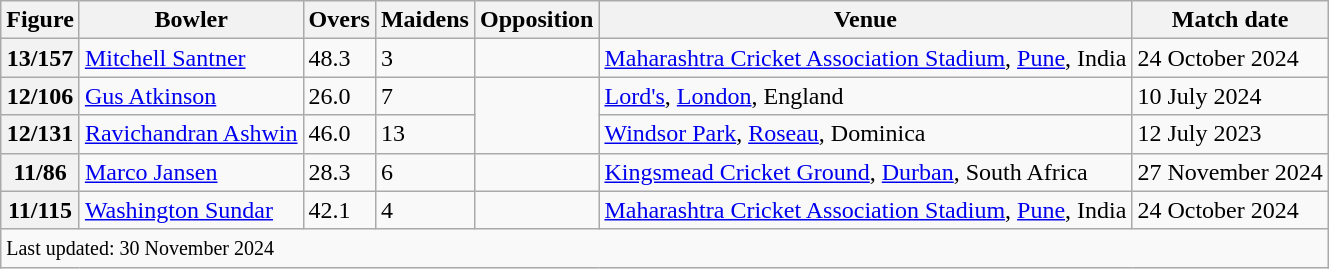<table class="wikitable sortable">
<tr>
<th>Figure</th>
<th>Bowler</th>
<th>Overs</th>
<th>Maidens</th>
<th>Opposition</th>
<th>Venue</th>
<th>Match date</th>
</tr>
<tr>
<th>13/157</th>
<td> <a href='#'>Mitchell Santner</a></td>
<td>48.3</td>
<td>3</td>
<td></td>
<td><a href='#'>Maharashtra Cricket Association Stadium</a>, <a href='#'>Pune</a>, India</td>
<td>24 October 2024</td>
</tr>
<tr>
<th>12/106</th>
<td> <a href='#'>Gus Atkinson</a></td>
<td>26.0</td>
<td>7</td>
<td rowspan=2></td>
<td><a href='#'>Lord's</a>, <a href='#'>London</a>, England</td>
<td>10 July 2024</td>
</tr>
<tr>
<th>12/131</th>
<td> <a href='#'>Ravichandran Ashwin</a></td>
<td>46.0</td>
<td>13</td>
<td><a href='#'>Windsor Park</a>, <a href='#'>Roseau</a>, Dominica</td>
<td>12 July 2023</td>
</tr>
<tr>
<th>11/86</th>
<td> <a href='#'>Marco Jansen</a></td>
<td>28.3</td>
<td>6</td>
<td></td>
<td><a href='#'>Kingsmead Cricket Ground</a>, <a href='#'>Durban</a>, South Africa</td>
<td>27 November 2024</td>
</tr>
<tr>
<th>11/115</th>
<td> <a href='#'>Washington Sundar</a></td>
<td>42.1</td>
<td>4</td>
<td></td>
<td><a href='#'>Maharashtra Cricket Association Stadium</a>, <a href='#'>Pune</a>, India</td>
<td>24 October 2024</td>
</tr>
<tr class="sortbottom">
<td colspan="9"><small> Last updated: 30 November 2024</small></td>
</tr>
</table>
